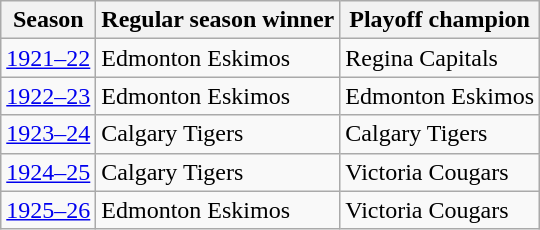<table class="wikitable">
<tr>
<th>Season</th>
<th>Regular season winner</th>
<th>Playoff champion</th>
</tr>
<tr>
<td><a href='#'>1921–22</a></td>
<td>Edmonton Eskimos</td>
<td>Regina Capitals</td>
</tr>
<tr>
<td><a href='#'>1922–23</a></td>
<td>Edmonton Eskimos</td>
<td>Edmonton Eskimos</td>
</tr>
<tr>
<td><a href='#'>1923–24</a></td>
<td>Calgary Tigers</td>
<td>Calgary Tigers</td>
</tr>
<tr>
<td><a href='#'>1924–25</a></td>
<td>Calgary Tigers</td>
<td>Victoria Cougars</td>
</tr>
<tr>
<td><a href='#'>1925–26</a></td>
<td>Edmonton Eskimos</td>
<td>Victoria Cougars</td>
</tr>
</table>
